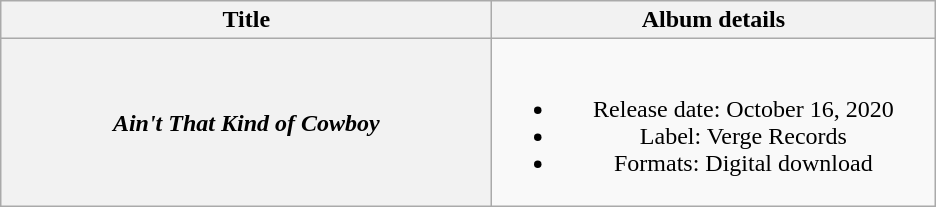<table class="wikitable plainrowheaders" style="text-align:center;">
<tr>
<th style="width:20em;">Title</th>
<th style="width:18em;">Album details</th>
</tr>
<tr>
<th scope="row"><em>Ain't That Kind of Cowboy</em></th>
<td><br><ul><li>Release date: October 16, 2020</li><li>Label: Verge Records</li><li>Formats: Digital download</li></ul></td>
</tr>
</table>
